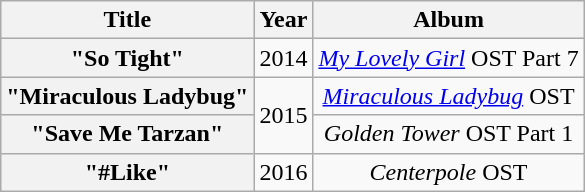<table class="wikitable plainrowheaders" style="text-align:center">
<tr>
<th scope="col">Title</th>
<th scope="col">Year</th>
<th scope="col">Album</th>
</tr>
<tr>
<th scope="row">"So Tight"</th>
<td>2014</td>
<td><em><a href='#'>My Lovely Girl</a></em> OST Part 7</td>
</tr>
<tr>
<th scope="row">"Miraculous Ladybug"</th>
<td rowspan="2">2015</td>
<td><em><a href='#'>Miraculous Ladybug</a></em> OST</td>
</tr>
<tr>
<th scope="row">"Save Me Tarzan"</th>
<td><em>Golden Tower</em> OST Part 1</td>
</tr>
<tr>
<th scope="row">"#Like"</th>
<td>2016</td>
<td><em>Centerpole</em> OST</td>
</tr>
</table>
